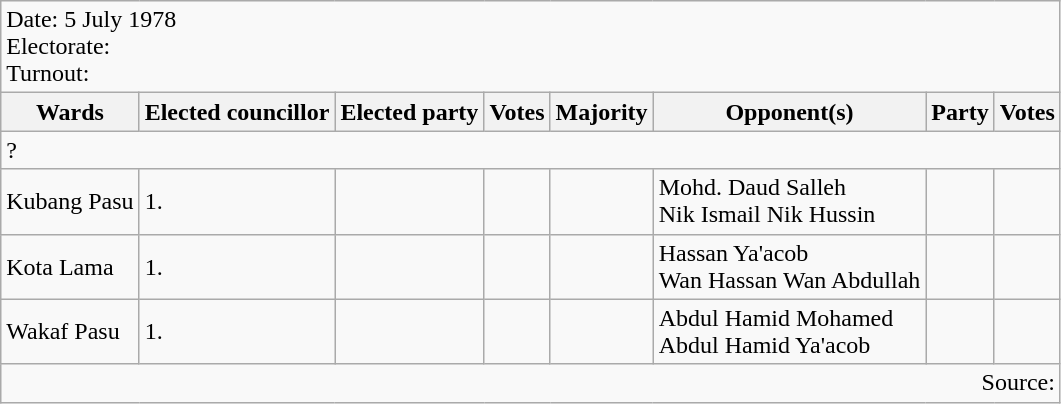<table class=wikitable>
<tr>
<td colspan=8>Date: 5 July 1978<br>Electorate: <br>Turnout:</td>
</tr>
<tr>
<th>Wards</th>
<th>Elected councillor</th>
<th>Elected party</th>
<th>Votes</th>
<th>Majority</th>
<th>Opponent(s)</th>
<th>Party</th>
<th>Votes</th>
</tr>
<tr>
<td colspan=8>? </td>
</tr>
<tr>
<td>Kubang Pasu</td>
<td>1.</td>
<td></td>
<td></td>
<td></td>
<td>Mohd. Daud Salleh<br>Nik Ismail Nik Hussin</td>
<td></td>
<td></td>
</tr>
<tr>
<td>Kota Lama</td>
<td>1.</td>
<td></td>
<td></td>
<td></td>
<td>Hassan Ya'acob<br>Wan Hassan Wan Abdullah</td>
<td></td>
<td></td>
</tr>
<tr>
<td>Wakaf Pasu</td>
<td>1.</td>
<td></td>
<td></td>
<td></td>
<td>Abdul Hamid Mohamed<br>Abdul Hamid Ya'acob</td>
<td></td>
<td></td>
</tr>
<tr>
<td colspan="8" style="text-align:right;">Source: </td>
</tr>
</table>
